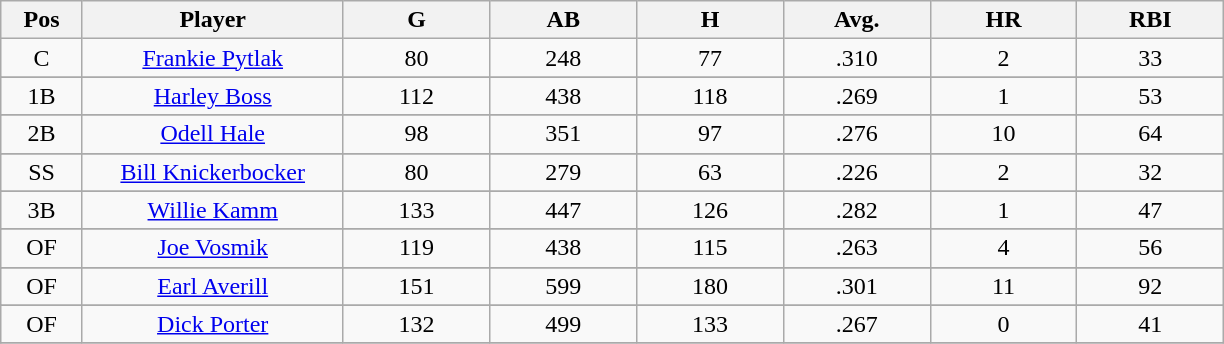<table class="wikitable sortable">
<tr>
<th bgcolor="#DDDDFF" width="5%">Pos</th>
<th bgcolor="#DDDDFF" width="16%">Player</th>
<th bgcolor="#DDDDFF" width="9%">G</th>
<th bgcolor="#DDDDFF" width="9%">AB</th>
<th bgcolor="#DDDDFF" width="9%">H</th>
<th bgcolor="#DDDDFF" width="9%">Avg.</th>
<th bgcolor="#DDDDFF" width="9%">HR</th>
<th bgcolor="#DDDDFF" width="9%">RBI</th>
</tr>
<tr align="center">
<td>C</td>
<td><a href='#'>Frankie Pytlak</a></td>
<td>80</td>
<td>248</td>
<td>77</td>
<td>.310</td>
<td>2</td>
<td>33</td>
</tr>
<tr>
</tr>
<tr align="center">
<td>1B</td>
<td><a href='#'>Harley Boss</a></td>
<td>112</td>
<td>438</td>
<td>118</td>
<td>.269</td>
<td>1</td>
<td>53</td>
</tr>
<tr>
</tr>
<tr align="center">
<td>2B</td>
<td><a href='#'>Odell Hale</a></td>
<td>98</td>
<td>351</td>
<td>97</td>
<td>.276</td>
<td>10</td>
<td>64</td>
</tr>
<tr>
</tr>
<tr align="center">
<td>SS</td>
<td><a href='#'>Bill Knickerbocker</a></td>
<td>80</td>
<td>279</td>
<td>63</td>
<td>.226</td>
<td>2</td>
<td>32</td>
</tr>
<tr>
</tr>
<tr align="center">
<td>3B</td>
<td><a href='#'>Willie Kamm</a></td>
<td>133</td>
<td>447</td>
<td>126</td>
<td>.282</td>
<td>1</td>
<td>47</td>
</tr>
<tr>
</tr>
<tr align="center">
<td>OF</td>
<td><a href='#'>Joe Vosmik</a></td>
<td>119</td>
<td>438</td>
<td>115</td>
<td>.263</td>
<td>4</td>
<td>56</td>
</tr>
<tr>
</tr>
<tr align="center">
<td>OF</td>
<td><a href='#'>Earl Averill</a></td>
<td>151</td>
<td>599</td>
<td>180</td>
<td>.301</td>
<td>11</td>
<td>92</td>
</tr>
<tr>
</tr>
<tr align="center">
<td>OF</td>
<td><a href='#'>Dick Porter</a></td>
<td>132</td>
<td>499</td>
<td>133</td>
<td>.267</td>
<td>0</td>
<td>41</td>
</tr>
<tr align="center">
</tr>
</table>
